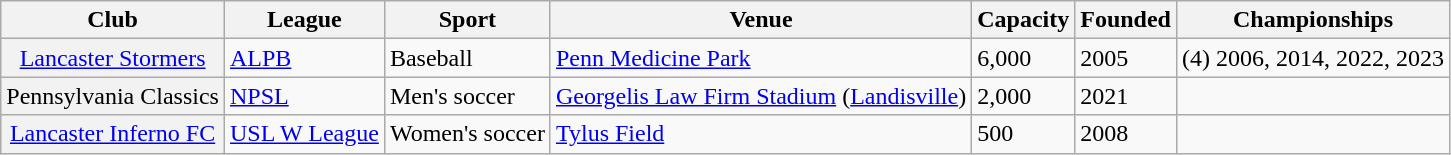<table class="wikitable">
<tr>
<th scope="col">Club</th>
<th scope="col">League</th>
<th scope="col">Sport</th>
<th scope="col">Venue</th>
<th scope="col">Capacity</th>
<th scope="col">Founded</th>
<th scope="col">Championships</th>
</tr>
<tr>
<th scope="row" style="font-weight: normal;"><a href='#'>Lancaster Stormers</a></th>
<td><a href='#'>ALPB</a></td>
<td>Baseball</td>
<td><a href='#'>Penn Medicine Park</a></td>
<td>6,000</td>
<td>2005</td>
<td>(4) 2006, 2014, 2022, 2023</td>
</tr>
<tr>
<th scope="row" style="font-weight: normal;">Pennsylvania Classics</th>
<td><a href='#'>NPSL</a></td>
<td>Men's soccer</td>
<td><a href='#'>Georgelis Law Firm Stadium</a> (<a href='#'>Landisville</a>)</td>
<td>2,000</td>
<td>2021</td>
<td> </td>
</tr>
<tr>
<th scope="row" style="font-weight: normal;"><a href='#'>Lancaster Inferno FC</a></th>
<td><a href='#'>USL W League</a></td>
<td>Women's soccer</td>
<td><a href='#'>Tylus Field</a></td>
<td>500</td>
<td>2008</td>
<td> </td>
</tr>
</table>
